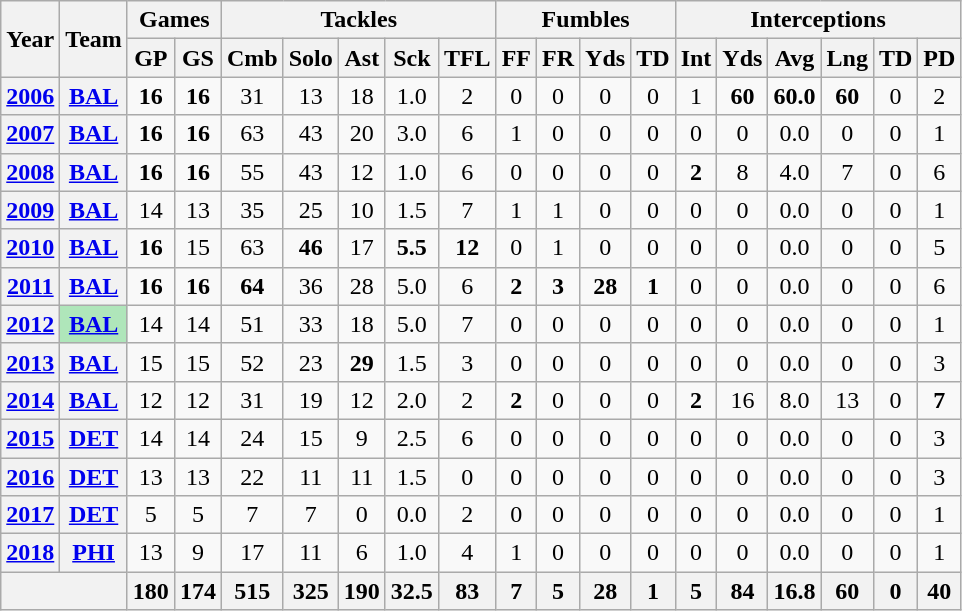<table class="wikitable" style="text-align:center;">
<tr>
<th rowspan="2">Year</th>
<th rowspan="2">Team</th>
<th colspan="2">Games</th>
<th colspan="5">Tackles</th>
<th colspan="4">Fumbles</th>
<th colspan="6">Interceptions</th>
</tr>
<tr>
<th>GP</th>
<th>GS</th>
<th>Cmb</th>
<th>Solo</th>
<th>Ast</th>
<th>Sck</th>
<th>TFL</th>
<th>FF</th>
<th>FR</th>
<th>Yds</th>
<th>TD</th>
<th>Int</th>
<th>Yds</th>
<th>Avg</th>
<th>Lng</th>
<th>TD</th>
<th>PD</th>
</tr>
<tr>
<th><a href='#'>2006</a></th>
<th><a href='#'>BAL</a></th>
<td><strong>16</strong></td>
<td><strong>16</strong></td>
<td>31</td>
<td>13</td>
<td>18</td>
<td>1.0</td>
<td>2</td>
<td>0</td>
<td>0</td>
<td>0</td>
<td>0</td>
<td>1</td>
<td><strong>60</strong></td>
<td><strong>60.0</strong></td>
<td><strong>60</strong></td>
<td>0</td>
<td>2</td>
</tr>
<tr>
<th><a href='#'>2007</a></th>
<th><a href='#'>BAL</a></th>
<td><strong>16</strong></td>
<td><strong>16</strong></td>
<td>63</td>
<td>43</td>
<td>20</td>
<td>3.0</td>
<td>6</td>
<td>1</td>
<td>0</td>
<td>0</td>
<td>0</td>
<td>0</td>
<td>0</td>
<td>0.0</td>
<td>0</td>
<td>0</td>
<td>1</td>
</tr>
<tr>
<th><a href='#'>2008</a></th>
<th><a href='#'>BAL</a></th>
<td><strong>16</strong></td>
<td><strong>16</strong></td>
<td>55</td>
<td>43</td>
<td>12</td>
<td>1.0</td>
<td>6</td>
<td>0</td>
<td>0</td>
<td>0</td>
<td>0</td>
<td><strong>2</strong></td>
<td>8</td>
<td>4.0</td>
<td>7</td>
<td>0</td>
<td>6</td>
</tr>
<tr>
<th><a href='#'>2009</a></th>
<th><a href='#'>BAL</a></th>
<td>14</td>
<td>13</td>
<td>35</td>
<td>25</td>
<td>10</td>
<td>1.5</td>
<td>7</td>
<td>1</td>
<td>1</td>
<td>0</td>
<td>0</td>
<td>0</td>
<td>0</td>
<td>0.0</td>
<td>0</td>
<td>0</td>
<td>1</td>
</tr>
<tr>
<th><a href='#'>2010</a></th>
<th><a href='#'>BAL</a></th>
<td><strong>16</strong></td>
<td>15</td>
<td>63</td>
<td><strong>46</strong></td>
<td>17</td>
<td><strong>5.5</strong></td>
<td><strong>12</strong></td>
<td>0</td>
<td>1</td>
<td>0</td>
<td>0</td>
<td>0</td>
<td>0</td>
<td>0.0</td>
<td>0</td>
<td>0</td>
<td>5</td>
</tr>
<tr>
<th><a href='#'>2011</a></th>
<th><a href='#'>BAL</a></th>
<td><strong>16</strong></td>
<td><strong>16</strong></td>
<td><strong>64</strong></td>
<td>36</td>
<td>28</td>
<td>5.0</td>
<td>6</td>
<td><strong>2</strong></td>
<td><strong>3</strong></td>
<td><strong>28</strong></td>
<td><strong>1</strong></td>
<td>0</td>
<td>0</td>
<td>0.0</td>
<td>0</td>
<td>0</td>
<td>6</td>
</tr>
<tr>
<th><a href='#'>2012</a></th>
<th style="background:#afe6ba;"><a href='#'>BAL</a></th>
<td>14</td>
<td>14</td>
<td>51</td>
<td>33</td>
<td>18</td>
<td>5.0</td>
<td>7</td>
<td>0</td>
<td>0</td>
<td>0</td>
<td>0</td>
<td>0</td>
<td>0</td>
<td>0.0</td>
<td>0</td>
<td>0</td>
<td>1</td>
</tr>
<tr>
<th><a href='#'>2013</a></th>
<th><a href='#'>BAL</a></th>
<td>15</td>
<td>15</td>
<td>52</td>
<td>23</td>
<td><strong>29</strong></td>
<td>1.5</td>
<td>3</td>
<td>0</td>
<td>0</td>
<td>0</td>
<td>0</td>
<td>0</td>
<td>0</td>
<td>0.0</td>
<td>0</td>
<td>0</td>
<td>3</td>
</tr>
<tr>
<th><a href='#'>2014</a></th>
<th><a href='#'>BAL</a></th>
<td>12</td>
<td>12</td>
<td>31</td>
<td>19</td>
<td>12</td>
<td>2.0</td>
<td>2</td>
<td><strong>2</strong></td>
<td>0</td>
<td>0</td>
<td>0</td>
<td><strong>2</strong></td>
<td>16</td>
<td>8.0</td>
<td>13</td>
<td>0</td>
<td><strong>7</strong></td>
</tr>
<tr>
<th><a href='#'>2015</a></th>
<th><a href='#'>DET</a></th>
<td>14</td>
<td>14</td>
<td>24</td>
<td>15</td>
<td>9</td>
<td>2.5</td>
<td>6</td>
<td>0</td>
<td>0</td>
<td>0</td>
<td>0</td>
<td>0</td>
<td>0</td>
<td>0.0</td>
<td>0</td>
<td>0</td>
<td>3</td>
</tr>
<tr>
<th><a href='#'>2016</a></th>
<th><a href='#'>DET</a></th>
<td>13</td>
<td>13</td>
<td>22</td>
<td>11</td>
<td>11</td>
<td>1.5</td>
<td>0</td>
<td>0</td>
<td>0</td>
<td>0</td>
<td>0</td>
<td>0</td>
<td>0</td>
<td>0.0</td>
<td>0</td>
<td>0</td>
<td>3</td>
</tr>
<tr>
<th><a href='#'>2017</a></th>
<th><a href='#'>DET</a></th>
<td>5</td>
<td>5</td>
<td>7</td>
<td>7</td>
<td>0</td>
<td>0.0</td>
<td>2</td>
<td>0</td>
<td>0</td>
<td>0</td>
<td>0</td>
<td>0</td>
<td>0</td>
<td>0.0</td>
<td>0</td>
<td>0</td>
<td>1</td>
</tr>
<tr>
<th><a href='#'>2018</a></th>
<th><a href='#'>PHI</a></th>
<td>13</td>
<td>9</td>
<td>17</td>
<td>11</td>
<td>6</td>
<td>1.0</td>
<td>4</td>
<td>1</td>
<td>0</td>
<td>0</td>
<td>0</td>
<td>0</td>
<td>0</td>
<td>0.0</td>
<td>0</td>
<td>0</td>
<td>1</td>
</tr>
<tr>
<th colspan="2"></th>
<th>180</th>
<th>174</th>
<th>515</th>
<th>325</th>
<th>190</th>
<th>32.5</th>
<th>83</th>
<th>7</th>
<th>5</th>
<th>28</th>
<th>1</th>
<th>5</th>
<th>84</th>
<th>16.8</th>
<th>60</th>
<th>0</th>
<th>40</th>
</tr>
</table>
